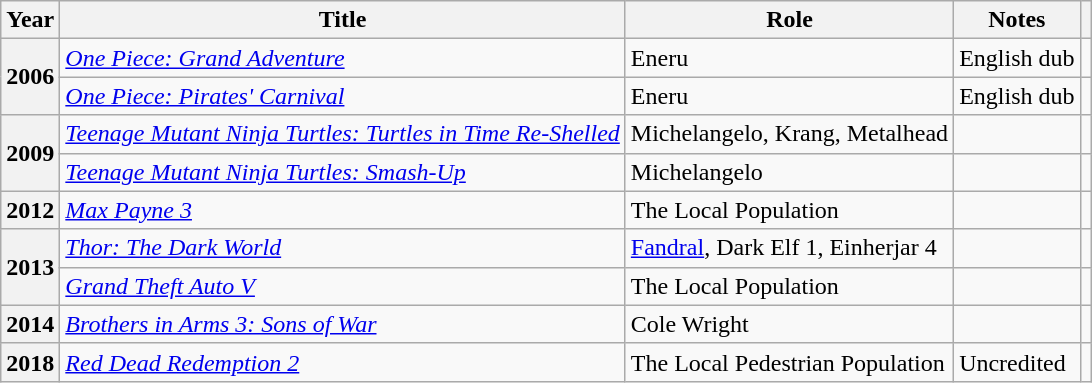<table class="wikitable sortable plainrowheaders">
<tr>
<th scope="col">Year</th>
<th scope="col">Title</th>
<th scope="col">Role</th>
<th scope="col" class="unsortable">Notes</th>
<th scope="col" class="unsortable"></th>
</tr>
<tr>
<th scope="row" rowspan="2">2006</th>
<td><em><a href='#'>One Piece: Grand Adventure</a></em></td>
<td>Eneru</td>
<td>English dub</td>
<td></td>
</tr>
<tr>
<td><em><a href='#'>One Piece: Pirates' Carnival</a></em></td>
<td>Eneru</td>
<td>English dub</td>
<td></td>
</tr>
<tr>
<th scope="row" rowspan="2">2009</th>
<td><em><a href='#'>Teenage Mutant Ninja Turtles: Turtles in Time Re-Shelled</a></em></td>
<td>Michelangelo, Krang, Metalhead</td>
<td></td>
<td></td>
</tr>
<tr>
<td><em><a href='#'>Teenage Mutant Ninja Turtles: Smash-Up</a></em></td>
<td>Michelangelo</td>
<td></td>
<td></td>
</tr>
<tr>
<th scope="row">2012</th>
<td><em><a href='#'>Max Payne 3</a></em></td>
<td>The Local Population</td>
<td></td>
<td></td>
</tr>
<tr>
<th scope="row" rowspan="2">2013</th>
<td><em><a href='#'>Thor: The Dark World</a></em></td>
<td><a href='#'>Fandral</a>, Dark Elf 1, Einherjar 4</td>
<td></td>
<td></td>
</tr>
<tr>
<td><em><a href='#'>Grand Theft Auto V</a></em></td>
<td>The Local Population</td>
<td></td>
<td></td>
</tr>
<tr>
<th scope="row">2014</th>
<td><em><a href='#'>Brothers in Arms 3: Sons of War</a></em></td>
<td>Cole Wright</td>
<td></td>
<td></td>
</tr>
<tr>
<th scope="row">2018</th>
<td><em><a href='#'>Red Dead Redemption 2</a></em></td>
<td>The Local Pedestrian Population</td>
<td>Uncredited</td>
<td></td>
</tr>
</table>
